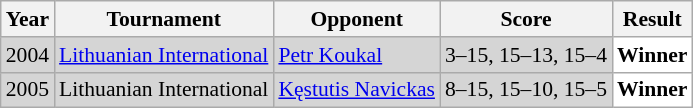<table class="sortable wikitable" style="font-size: 90%;">
<tr>
<th>Year</th>
<th>Tournament</th>
<th>Opponent</th>
<th>Score</th>
<th>Result</th>
</tr>
<tr style="background:#D5D5D5">
<td align="center">2004</td>
<td align="left"><a href='#'>Lithuanian International</a></td>
<td align="left"> <a href='#'>Petr Koukal</a></td>
<td align="left">3–15, 15–13, 15–4</td>
<td style="text-align:left; background:white"> <strong>Winner</strong></td>
</tr>
<tr style="background:#D5D5D5">
<td align="center">2005</td>
<td align="left">Lithuanian International</td>
<td align="left"> <a href='#'>Kęstutis Navickas</a></td>
<td align="left">8–15, 15–10, 15–5</td>
<td style="text-align:left; background:white"> <strong>Winner</strong></td>
</tr>
</table>
